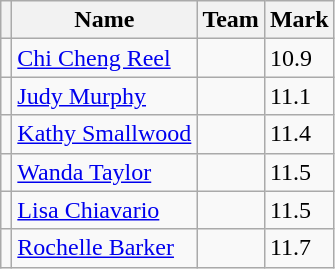<table class=wikitable>
<tr>
<th></th>
<th>Name</th>
<th>Team</th>
<th>Mark</th>
</tr>
<tr>
<td></td>
<td><a href='#'>Chi Cheng Reel</a></td>
<td></td>
<td>10.9</td>
</tr>
<tr>
<td></td>
<td><a href='#'>Judy Murphy</a></td>
<td></td>
<td>11.1</td>
</tr>
<tr>
<td></td>
<td><a href='#'>Kathy Smallwood</a></td>
<td></td>
<td>11.4</td>
</tr>
<tr>
<td></td>
<td><a href='#'>Wanda Taylor</a></td>
<td></td>
<td>11.5</td>
</tr>
<tr>
<td></td>
<td><a href='#'>Lisa Chiavario</a></td>
<td></td>
<td>11.5</td>
</tr>
<tr>
<td></td>
<td><a href='#'>Rochelle Barker</a></td>
<td></td>
<td>11.7</td>
</tr>
</table>
